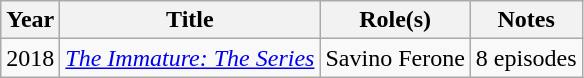<table class="wikitable plainrowheaders sortable">
<tr>
<th scope="col">Year</th>
<th scope="col">Title</th>
<th scope="col">Role(s)</th>
<th scope="col" class="unsortable">Notes</th>
</tr>
<tr>
<td>2018</td>
<td><em><a href='#'>The Immature: The Series</a></em></td>
<td>Savino Ferone</td>
<td>8 episodes</td>
</tr>
</table>
